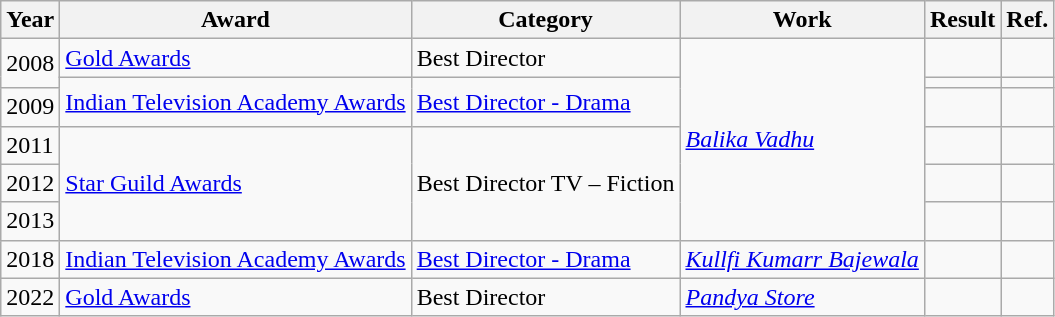<table class="wikitable">
<tr>
<th>Year</th>
<th>Award</th>
<th>Category</th>
<th>Work</th>
<th>Result</th>
<th>Ref.</th>
</tr>
<tr>
<td rowspan="2">2008</td>
<td><a href='#'>Gold Awards</a></td>
<td>Best Director</td>
<td rowspan="6"><em><a href='#'>Balika Vadhu</a></em></td>
<td></td>
<td></td>
</tr>
<tr>
<td rowspan="2"><a href='#'>Indian Television Academy Awards</a></td>
<td rowspan="2"><a href='#'>Best Director - Drama</a></td>
<td></td>
<td></td>
</tr>
<tr>
<td>2009</td>
<td></td>
<td></td>
</tr>
<tr>
<td>2011</td>
<td rowspan="3"><a href='#'>Star Guild Awards</a></td>
<td rowspan="3">Best Director TV – Fiction</td>
<td></td>
<td></td>
</tr>
<tr>
<td>2012</td>
<td></td>
<td></td>
</tr>
<tr>
<td>2013</td>
<td></td>
<td></td>
</tr>
<tr>
<td>2018</td>
<td><a href='#'>Indian Television Academy Awards</a></td>
<td><a href='#'>Best Director - Drama</a></td>
<td><em><a href='#'>Kullfi Kumarr Bajewala</a></em></td>
<td></td>
<td></td>
</tr>
<tr>
<td>2022</td>
<td><a href='#'>Gold Awards</a></td>
<td>Best Director</td>
<td><em><a href='#'>Pandya Store</a></em></td>
<td></td>
<td></td>
</tr>
</table>
